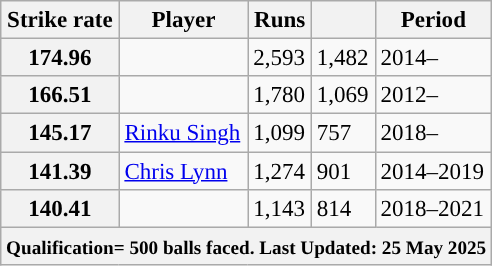<table class="wikitable" style="text-align:left;font-size:96%;">
<tr>
<th>Strike rate</th>
<th>Player</th>
<th>Runs</th>
<th></th>
<th>Period</th>
</tr>
<tr>
<th scope=row style=text-align:center;>174.96</th>
<td></td>
<td>2,593</td>
<td>1,482</td>
<td>2014–</td>
</tr>
<tr>
<th scope=row style=text-align:center;>166.51</th>
<td></td>
<td>1,780</td>
<td>1,069</td>
<td>2012–</td>
</tr>
<tr>
<th scope=row style=text-align:center;>145.17</th>
<td><a href='#'>Rinku Singh</a></td>
<td>1,099</td>
<td>757</td>
<td>2018–</td>
</tr>
<tr>
<th scope=row style=text-align:center;>141.39</th>
<td><a href='#'>Chris Lynn</a></td>
<td>1,274</td>
<td>901</td>
<td>2014–2019</td>
</tr>
<tr>
<th scope=row style=text-align:center;>140.41</th>
<td></td>
<td>1,143</td>
<td>814</td>
<td>2018–2021</td>
</tr>
<tr class=sortbottom>
<th colspan=6><small>Qualification= 500 balls faced. Last Updated: 25 May 2025</small></th>
</tr>
</table>
